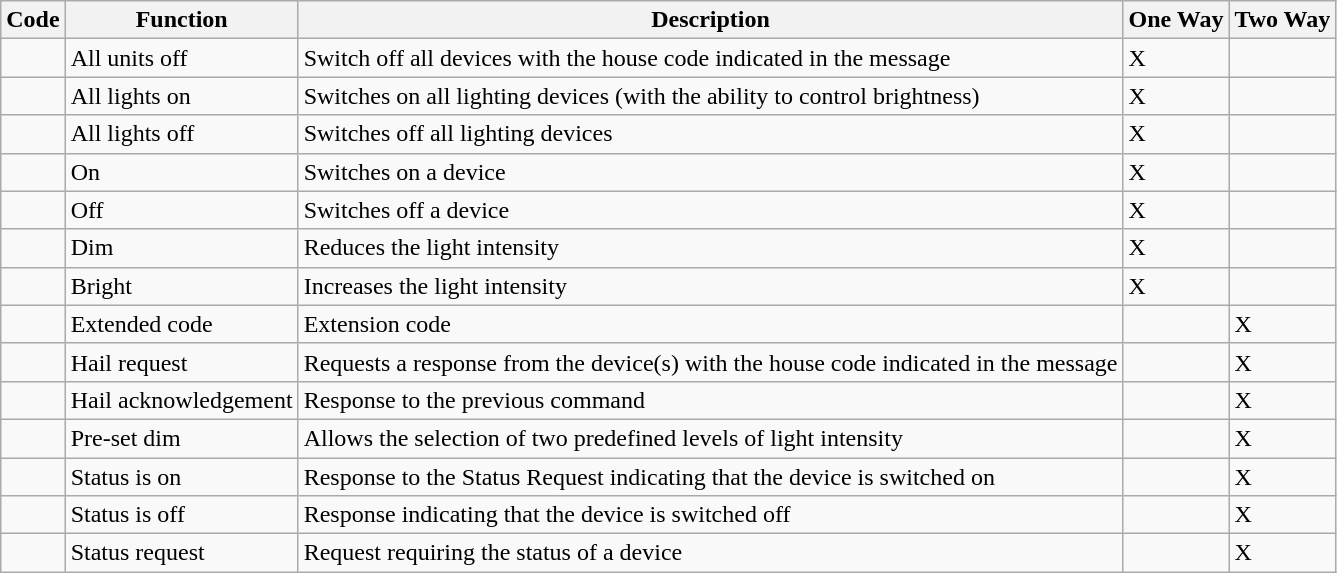<table class="wikitable" border="1">
<tr>
<th>Code</th>
<th>Function</th>
<th>Description</th>
<th>One Way</th>
<th>Two Way</th>
</tr>
<tr>
<td></td>
<td>All units off</td>
<td>Switch off all devices with the house code indicated in the message</td>
<td>X</td>
<td></td>
</tr>
<tr>
<td></td>
<td>All lights on</td>
<td>Switches on all lighting devices (with the ability to control brightness)</td>
<td>X</td>
<td></td>
</tr>
<tr>
<td></td>
<td>All lights off</td>
<td>Switches off all lighting devices</td>
<td>X</td>
<td></td>
</tr>
<tr>
<td></td>
<td>On</td>
<td>Switches on a device</td>
<td>X</td>
<td></td>
</tr>
<tr>
<td></td>
<td>Off</td>
<td>Switches off a device</td>
<td>X</td>
<td></td>
</tr>
<tr>
<td></td>
<td>Dim</td>
<td>Reduces the light intensity</td>
<td>X</td>
<td></td>
</tr>
<tr>
<td></td>
<td>Bright</td>
<td>Increases the light intensity</td>
<td>X</td>
<td></td>
</tr>
<tr>
<td></td>
<td>Extended code</td>
<td>Extension code</td>
<td></td>
<td>X</td>
</tr>
<tr>
<td></td>
<td>Hail request</td>
<td>Requests a response from the device(s) with the house code indicated in the message</td>
<td></td>
<td>X</td>
</tr>
<tr>
<td></td>
<td>Hail acknowledgement</td>
<td>Response to the previous command</td>
<td></td>
<td>X</td>
</tr>
<tr>
<td></td>
<td>Pre-set dim</td>
<td>Allows the selection of two predefined levels of light intensity</td>
<td></td>
<td>X</td>
</tr>
<tr>
<td></td>
<td>Status is on</td>
<td>Response to the Status Request indicating that the device is switched on</td>
<td></td>
<td>X</td>
</tr>
<tr>
<td></td>
<td>Status is off</td>
<td>Response indicating that the device is switched off</td>
<td></td>
<td>X</td>
</tr>
<tr>
<td></td>
<td>Status request</td>
<td>Request requiring the status of a device</td>
<td></td>
<td>X</td>
</tr>
</table>
